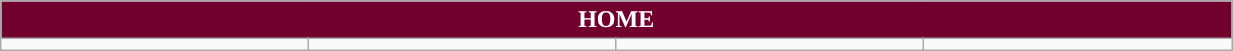<table class="wikitable collapsible collapsed" style="width:65%">
<tr>
<th colspan=6 ! style="color:white; background:#71002e">HOME</th>
</tr>
<tr>
<td></td>
<td></td>
<td></td>
<td></td>
</tr>
</table>
